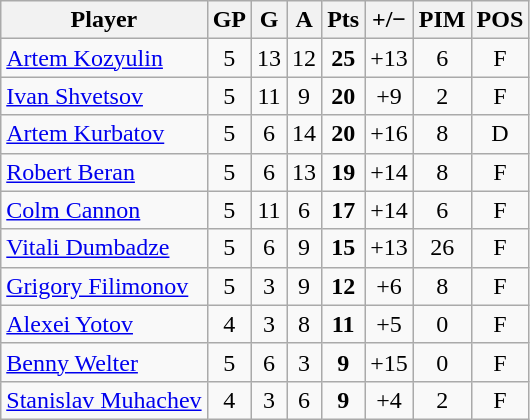<table class="wikitable sortable" style="text-align:center;">
<tr>
<th>Player</th>
<th>GP</th>
<th>G</th>
<th>A</th>
<th>Pts</th>
<th>+/−</th>
<th>PIM</th>
<th>POS</th>
</tr>
<tr>
<td style="text-align:left;"> <a href='#'>Artem Kozyulin</a></td>
<td>5</td>
<td>13</td>
<td>12</td>
<td><strong>25</strong></td>
<td>+13</td>
<td>6</td>
<td>F</td>
</tr>
<tr>
<td style="text-align:left;"> <a href='#'>Ivan Shvetsov</a></td>
<td>5</td>
<td>11</td>
<td>9</td>
<td><strong>20</strong></td>
<td>+9</td>
<td>2</td>
<td>F</td>
</tr>
<tr>
<td style="text-align:left;"> <a href='#'>Artem Kurbatov</a></td>
<td>5</td>
<td>6</td>
<td>14</td>
<td><strong>20</strong></td>
<td>+16</td>
<td>8</td>
<td>D</td>
</tr>
<tr>
<td style="text-align:left;"> <a href='#'>Robert Beran</a></td>
<td>5</td>
<td>6</td>
<td>13</td>
<td><strong>19</strong></td>
<td>+14</td>
<td>8</td>
<td>F</td>
</tr>
<tr>
<td style="text-align:left;"> <a href='#'>Colm Cannon</a></td>
<td>5</td>
<td>11</td>
<td>6</td>
<td><strong>17</strong></td>
<td>+14</td>
<td>6</td>
<td>F</td>
</tr>
<tr>
<td style="text-align:left;"> <a href='#'>Vitali Dumbadze</a></td>
<td>5</td>
<td>6</td>
<td>9</td>
<td><strong>15</strong></td>
<td>+13</td>
<td>26</td>
<td>F</td>
</tr>
<tr>
<td style="text-align:left;"> <a href='#'>Grigory Filimonov</a></td>
<td>5</td>
<td>3</td>
<td>9</td>
<td><strong>12</strong></td>
<td>+6</td>
<td>8</td>
<td>F</td>
</tr>
<tr>
<td style="text-align:left;"> <a href='#'>Alexei Yotov</a></td>
<td>4</td>
<td>3</td>
<td>8</td>
<td><strong>11</strong></td>
<td>+5</td>
<td>0</td>
<td>F</td>
</tr>
<tr>
<td style="text-align:left;"> <a href='#'>Benny Welter</a></td>
<td>5</td>
<td>6</td>
<td>3</td>
<td><strong>9</strong></td>
<td>+15</td>
<td>0</td>
<td>F</td>
</tr>
<tr>
<td style="text-align:left;"> <a href='#'>Stanislav Muhachev</a></td>
<td>4</td>
<td>3</td>
<td>6</td>
<td><strong>9</strong></td>
<td>+4</td>
<td>2</td>
<td>F</td>
</tr>
</table>
